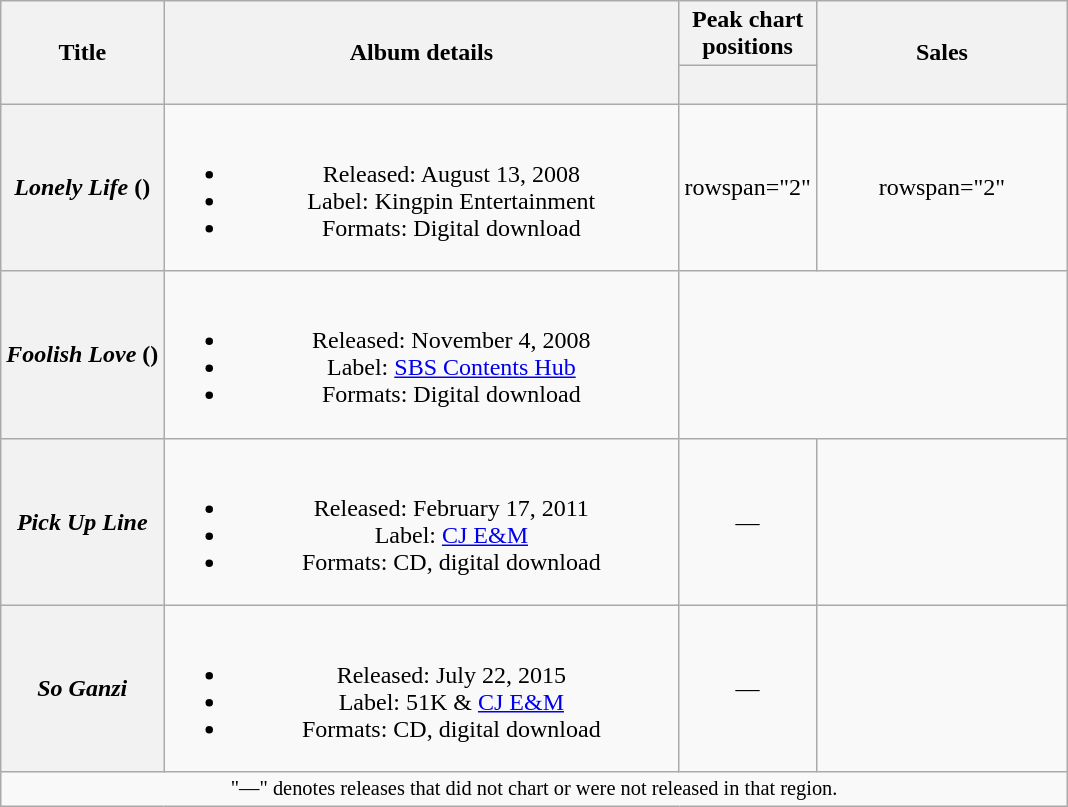<table class="wikitable plainrowheaders" style="text-align:center;">
<tr>
<th rowspan="2">Title</th>
<th rowspan="2" style="width:21em;">Album details</th>
<th scope="col" style="width:5em">Peak chart positions</th>
<th rowspan="2" style="width:10em;">Sales</th>
</tr>
<tr>
<th><br></th>
</tr>
<tr>
<th scope="row"><em>Lonely Life</em> ()</th>
<td><br><ul><li>Released: August 13, 2008</li><li>Label: Kingpin Entertainment</li><li>Formats: Digital download</li></ul></td>
<td>rowspan="2" </td>
<td>rowspan="2" </td>
</tr>
<tr>
<th scope="row"><em>Foolish Love</em> ()</th>
<td><br><ul><li>Released: November 4, 2008</li><li>Label: <a href='#'>SBS Contents Hub</a></li><li>Formats: Digital download</li></ul></td>
</tr>
<tr>
<th scope="row"><em>Pick Up Line</em></th>
<td><br><ul><li>Released: February 17, 2011</li><li>Label: <a href='#'>CJ E&M</a></li><li>Formats: CD, digital download</li></ul></td>
<td>—</td>
<td></td>
</tr>
<tr>
<th scope="row"><em>So Ganzi</em></th>
<td><br><ul><li>Released: July 22, 2015</li><li>Label: 51K & <a href='#'>CJ E&M</a></li><li>Formats: CD, digital download</li></ul></td>
<td>—</td>
<td></td>
</tr>
<tr>
<td colspan="4" style="font-size:85%;">"—" denotes releases that did not chart or were not released in that region.</td>
</tr>
</table>
